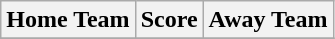<table class="wikitable" style="text-align: center">
<tr>
<th>Home Team</th>
<th>Score</th>
<th>Away Team</th>
</tr>
<tr>
</tr>
</table>
